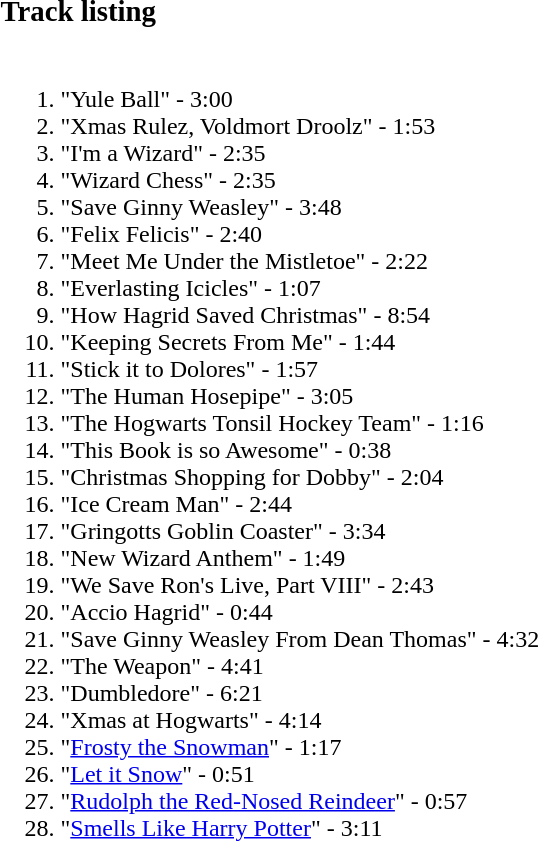<table class="collapsible collapsed" border="0" style="width:67%">
<tr>
<th style="width:14em; text-align:left"><big><strong>Track listing</strong></big></th>
<th></th>
</tr>
<tr>
<td colspan="2"><br><ol><li>"Yule Ball" - 3:00</li><li>"Xmas Rulez, Voldmort Droolz" - 1:53</li><li>"I'm a Wizard" - 2:35</li><li>"Wizard Chess" - 2:35</li><li>"Save Ginny Weasley" - 3:48</li><li>"Felix Felicis" - 2:40</li><li>"Meet Me Under the Mistletoe" - 2:22</li><li>"Everlasting Icicles" - 1:07</li><li>"How Hagrid Saved Christmas" - 8:54</li><li>"Keeping Secrets From Me" - 1:44</li><li>"Stick it to Dolores" - 1:57</li><li>"The Human Hosepipe" - 3:05</li><li>"The Hogwarts Tonsil Hockey Team" - 1:16</li><li>"This Book is so Awesome" - 0:38</li><li>"Christmas Shopping for Dobby" - 2:04</li><li>"Ice Cream Man" - 2:44</li><li>"Gringotts Goblin Coaster" - 3:34</li><li>"New Wizard Anthem" - 1:49</li><li>"We Save Ron's Live, Part VIII" - 2:43</li><li>"Accio Hagrid" - 0:44</li><li>"Save Ginny Weasley From Dean Thomas" - 4:32</li><li>"The Weapon" - 4:41</li><li>"Dumbledore" - 6:21</li><li>"Xmas at Hogwarts" - 4:14</li><li>"<a href='#'>Frosty the Snowman</a>" - 1:17</li><li>"<a href='#'>Let it Snow</a>" - 0:51</li><li>"<a href='#'>Rudolph the Red-Nosed Reindeer</a>" - 0:57</li><li>"<a href='#'>Smells Like Harry Potter</a>" - 3:11</li></ol></td>
</tr>
</table>
